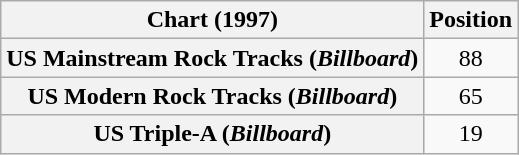<table class="wikitable sortable plainrowheaders" style="text-align:center">
<tr>
<th>Chart (1997)</th>
<th>Position</th>
</tr>
<tr>
<th scope="row">US Mainstream Rock Tracks (<em>Billboard</em>)</th>
<td>88</td>
</tr>
<tr>
<th scope="row">US Modern Rock Tracks (<em>Billboard</em>)</th>
<td>65</td>
</tr>
<tr>
<th scope="row">US Triple-A (<em>Billboard</em>)</th>
<td>19</td>
</tr>
</table>
